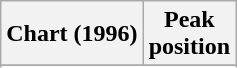<table class="wikitable sortable plainrowheaders">
<tr>
<th>Chart (1996)</th>
<th>Peak<br>position</th>
</tr>
<tr>
</tr>
<tr>
</tr>
<tr>
</tr>
<tr>
</tr>
<tr>
</tr>
<tr>
</tr>
</table>
